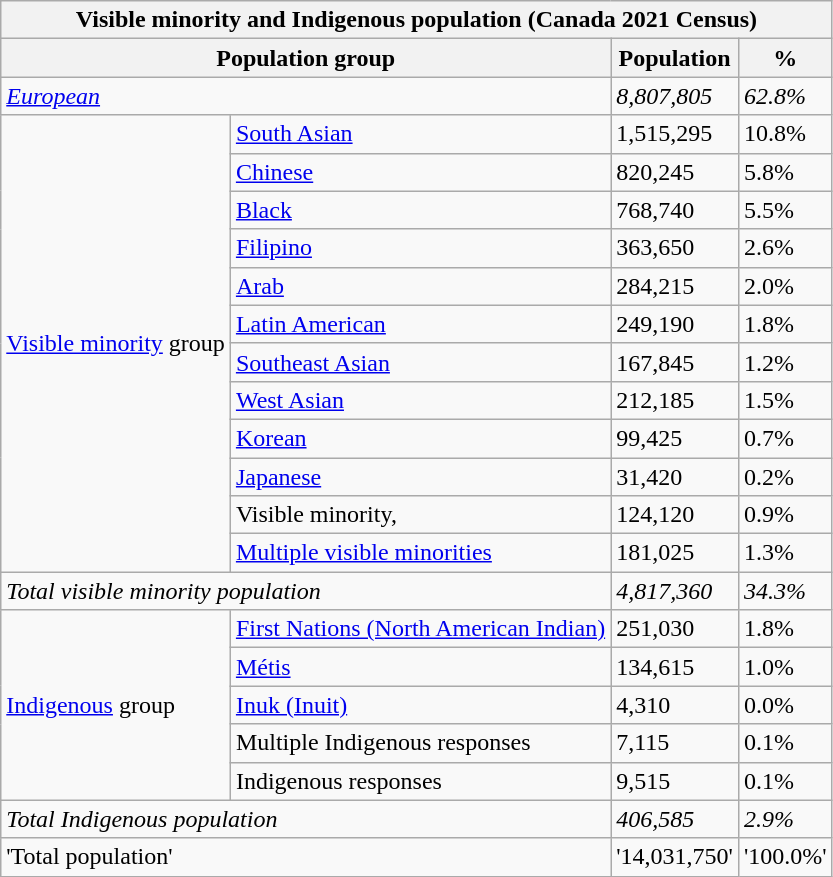<table class="wikitable">
<tr>
<th colspan=4>Visible minority and Indigenous population (Canada 2021 Census)</th>
</tr>
<tr>
<th colspan="2">Population group</th>
<th>Population</th>
<th>%</th>
</tr>
<tr>
<td colspan="2"><em><a href='#'>European</a></em></td>
<td><em>8,807,805</em></td>
<td><em>62.8%</em></td>
</tr>
<tr>
<td rowspan="12"><a href='#'>Visible minority</a> group</td>
<td><a href='#'>South Asian</a></td>
<td>1,515,295</td>
<td>10.8%</td>
</tr>
<tr>
<td><a href='#'>Chinese</a></td>
<td>820,245</td>
<td>5.8%</td>
</tr>
<tr>
<td><a href='#'>Black</a></td>
<td>768,740</td>
<td>5.5%</td>
</tr>
<tr>
<td><a href='#'>Filipino</a></td>
<td>363,650</td>
<td>2.6%</td>
</tr>
<tr>
<td><a href='#'>Arab</a></td>
<td>284,215</td>
<td>2.0%</td>
</tr>
<tr>
<td><a href='#'>Latin American</a></td>
<td>249,190</td>
<td>1.8%</td>
</tr>
<tr>
<td><a href='#'>Southeast Asian</a></td>
<td>167,845</td>
<td>1.2%</td>
</tr>
<tr>
<td><a href='#'>West Asian</a></td>
<td>212,185</td>
<td>1.5%</td>
</tr>
<tr>
<td><a href='#'>Korean</a></td>
<td>99,425</td>
<td>0.7%</td>
</tr>
<tr>
<td><a href='#'>Japanese</a></td>
<td>31,420</td>
<td>0.2%</td>
</tr>
<tr>
<td>Visible minority, </td>
<td>124,120</td>
<td>0.9%</td>
</tr>
<tr>
<td><a href='#'>Multiple visible minorities</a></td>
<td>181,025</td>
<td>1.3%</td>
</tr>
<tr>
<td colspan="2"><em>Total visible minority population</em></td>
<td><em>4,817,360</em></td>
<td><em>34.3%</em></td>
</tr>
<tr>
<td rowspan="5"><a href='#'>Indigenous</a> group</td>
<td><a href='#'>First Nations (North American Indian)</a></td>
<td>251,030</td>
<td>1.8%</td>
</tr>
<tr>
<td><a href='#'>Métis</a></td>
<td>134,615</td>
<td>1.0%</td>
</tr>
<tr>
<td><a href='#'>Inuk (Inuit)</a></td>
<td>4,310</td>
<td>0.0%</td>
</tr>
<tr>
<td>Multiple Indigenous responses</td>
<td>7,115</td>
<td>0.1%</td>
</tr>
<tr>
<td>Indigenous responses </td>
<td>9,515</td>
<td>0.1%</td>
</tr>
<tr>
<td colspan="2"><em>Total Indigenous population</em></td>
<td><em>406,585</em></td>
<td><em>2.9%</em></td>
</tr>
<tr>
<td colspan="2">'Total population'</td>
<td>'14,031,750'</td>
<td>'100.0%'</td>
</tr>
</table>
